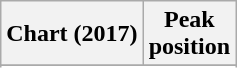<table class="wikitable sortable plainrowheaders" style="text-align:center">
<tr>
<th scope="col">Chart (2017)</th>
<th scope="col">Peak<br>position</th>
</tr>
<tr>
</tr>
<tr>
</tr>
<tr>
</tr>
</table>
